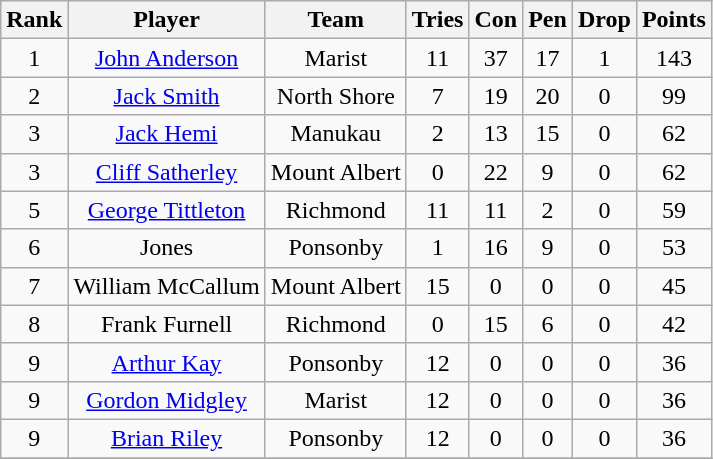<table class="wikitable sortable" style="text-align: center;">
<tr>
<th>Rank</th>
<th>Player</th>
<th>Team</th>
<th>Tries</th>
<th>Con</th>
<th>Pen</th>
<th>Drop</th>
<th>Points</th>
</tr>
<tr>
<td>1</td>
<td><a href='#'>John Anderson</a></td>
<td>Marist</td>
<td>11</td>
<td>37</td>
<td>17</td>
<td>1</td>
<td>143</td>
</tr>
<tr>
<td>2</td>
<td><a href='#'>Jack Smith</a></td>
<td>North Shore</td>
<td>7</td>
<td>19</td>
<td>20</td>
<td>0</td>
<td>99</td>
</tr>
<tr>
<td>3</td>
<td><a href='#'>Jack Hemi</a></td>
<td>Manukau</td>
<td>2</td>
<td>13</td>
<td>15</td>
<td>0</td>
<td>62</td>
</tr>
<tr>
<td>3</td>
<td><a href='#'>Cliff Satherley</a></td>
<td>Mount Albert</td>
<td>0</td>
<td>22</td>
<td>9</td>
<td>0</td>
<td>62</td>
</tr>
<tr>
<td>5</td>
<td><a href='#'>George Tittleton</a></td>
<td>Richmond</td>
<td>11</td>
<td>11</td>
<td>2</td>
<td>0</td>
<td>59</td>
</tr>
<tr>
<td>6</td>
<td>Jones</td>
<td>Ponsonby</td>
<td>1</td>
<td>16</td>
<td>9</td>
<td>0</td>
<td>53</td>
</tr>
<tr>
<td>7</td>
<td>William McCallum</td>
<td>Mount Albert</td>
<td>15</td>
<td>0</td>
<td>0</td>
<td>0</td>
<td>45</td>
</tr>
<tr>
<td>8</td>
<td>Frank Furnell</td>
<td>Richmond</td>
<td>0</td>
<td>15</td>
<td>6</td>
<td>0</td>
<td>42</td>
</tr>
<tr>
<td>9</td>
<td><a href='#'>Arthur Kay</a></td>
<td>Ponsonby</td>
<td>12</td>
<td>0</td>
<td>0</td>
<td>0</td>
<td>36</td>
</tr>
<tr>
<td>9</td>
<td><a href='#'>Gordon Midgley</a></td>
<td>Marist</td>
<td>12</td>
<td>0</td>
<td>0</td>
<td>0</td>
<td>36</td>
</tr>
<tr>
<td>9</td>
<td><a href='#'>Brian Riley</a></td>
<td>Ponsonby</td>
<td>12</td>
<td>0</td>
<td>0</td>
<td>0</td>
<td>36</td>
</tr>
<tr>
</tr>
</table>
